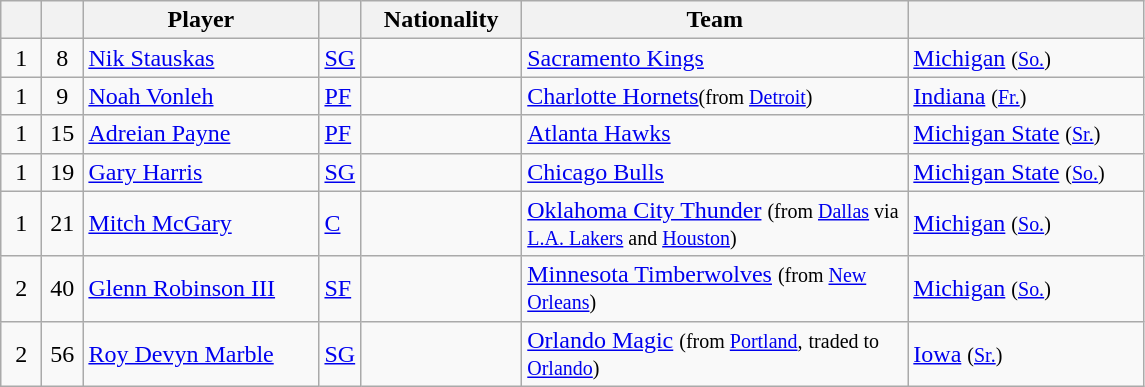<table class="wikitable sortable" style="text-align:left">
<tr>
<th style="width:20px;"></th>
<th style="width:20px;"></th>
<th style="width:150px;">Player</th>
<th style="width:20px;"></th>
<th style="width:100px;">Nationality</th>
<th style="width:250px;">Team</th>
<th style="width:150px;"></th>
</tr>
<tr>
<td style="text-align:center;">1</td>
<td style="text-align:center;">8</td>
<td><a href='#'>Nik Stauskas</a></td>
<td><a href='#'>SG</a></td>
<td></td>
<td><a href='#'>Sacramento Kings</a></td>
<td><a href='#'>Michigan</a> <small>(<a href='#'>So.</a>)</small></td>
</tr>
<tr>
<td style="text-align:center;">1</td>
<td style="text-align:center;">9</td>
<td><a href='#'>Noah Vonleh</a></td>
<td><a href='#'>PF</a></td>
<td></td>
<td><a href='#'>Charlotte Hornets</a><small>(from <a href='#'>Detroit</a>)</small></td>
<td><a href='#'>Indiana</a> <small>(<a href='#'>Fr.</a>)</small></td>
</tr>
<tr>
<td style="text-align:center;">1</td>
<td style="text-align:center;">15</td>
<td><a href='#'>Adreian Payne</a></td>
<td><a href='#'>PF</a></td>
<td></td>
<td><a href='#'>Atlanta Hawks</a></td>
<td><a href='#'>Michigan State</a> <small>(<a href='#'>Sr.</a>)</small></td>
</tr>
<tr>
<td style="text-align:center;">1</td>
<td style="text-align:center;">19</td>
<td><a href='#'>Gary Harris</a></td>
<td><a href='#'>SG</a></td>
<td></td>
<td><a href='#'>Chicago Bulls</a></td>
<td><a href='#'>Michigan State</a> <small>(<a href='#'>So.</a>)</small></td>
</tr>
<tr>
<td style="text-align:center;">1</td>
<td style="text-align:center;">21</td>
<td><a href='#'>Mitch McGary</a></td>
<td><a href='#'>C</a></td>
<td></td>
<td><a href='#'>Oklahoma City Thunder</a> <small>(from <a href='#'>Dallas</a> via <a href='#'>L.A. Lakers</a> and <a href='#'>Houston</a>)</small></td>
<td><a href='#'>Michigan</a> <small>(<a href='#'>So.</a>)</small></td>
</tr>
<tr>
<td style="text-align:center;">2</td>
<td style="text-align:center;">40</td>
<td><a href='#'>Glenn Robinson III</a></td>
<td><a href='#'>SF</a></td>
<td></td>
<td><a href='#'>Minnesota Timberwolves</a> <small>(from <a href='#'>New Orleans</a>)</small></td>
<td><a href='#'>Michigan</a> <small>(<a href='#'>So.</a>)</small></td>
</tr>
<tr>
<td style="text-align:center;">2</td>
<td style="text-align:center;">56</td>
<td><a href='#'>Roy Devyn Marble</a></td>
<td><a href='#'>SG</a></td>
<td></td>
<td><a href='#'>Orlando Magic</a> <small>(from <a href='#'>Portland</a>,</small> <small>traded to <a href='#'>Orlando</a>)</small></td>
<td><a href='#'>Iowa</a> <small>(<a href='#'>Sr.</a>)</small></td>
</tr>
</table>
